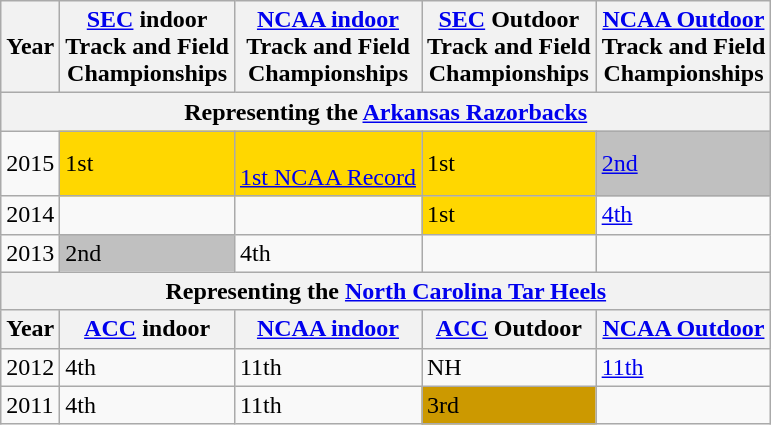<table class="wikitable sortable">
<tr>
<th>Year</th>
<th><a href='#'>SEC</a> indoor<br>Track and Field<br>Championships</th>
<th><a href='#'>NCAA indoor</a><br>Track and Field<br>Championships</th>
<th><a href='#'>SEC</a> Outdoor<br>Track and Field<br>Championships</th>
<th><a href='#'>NCAA Outdoor</a><br>Track and Field<br>Championships</th>
</tr>
<tr>
<th colspan=7>Representing the <a href='#'>Arkansas Razorbacks</a></th>
</tr>
<tr>
<td>2015</td>
<td bgcolor=gold> 1st</td>
<td bgcolor=gold><a href='#'><br>1st NCAA Record</a></td>
<td bgcolor=gold> 1st</td>
<td bgcolor=silver><a href='#'> 2nd</a></td>
</tr>
<tr>
<td>2014</td>
<td></td>
<td></td>
<td bgcolor=gold> 1st</td>
<td><a href='#'> 4th</a></td>
</tr>
<tr>
<td>2013</td>
<td bgcolor=silver> 2nd</td>
<td> 4th</td>
<td></td>
<td></td>
</tr>
<tr>
<th colspan="7">Representing the <a href='#'>North Carolina Tar Heels</a></th>
</tr>
<tr>
<th>Year</th>
<th><a href='#'>ACC</a> indoor</th>
<th><a href='#'>NCAA indoor</a></th>
<th><a href='#'>ACC</a> Outdoor</th>
<th><a href='#'>NCAA Outdoor</a></th>
</tr>
<tr>
<td>2012</td>
<td> 4th</td>
<td> 11th</td>
<td>NH </td>
<td><a href='#'> 11th</a></td>
</tr>
<tr>
<td>2011</td>
<td> 4th</td>
<td> 11th</td>
<td bgcolor=cc9900> 3rd</td>
<td></td>
</tr>
</table>
